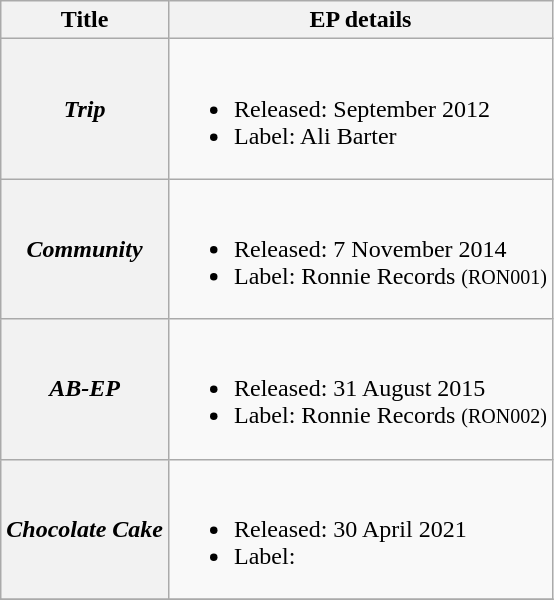<table class="wikitable plainrowheaders">
<tr>
<th align="center" rowspan="1">Title</th>
<th align="center" rowspan="1">EP details</th>
</tr>
<tr>
<th scope="row"><em>Trip</em></th>
<td><br><ul><li>Released: September 2012</li><li>Label: Ali Barter</li></ul></td>
</tr>
<tr>
<th scope="row"><em>Community</em></th>
<td><br><ul><li>Released: 7 November 2014</li><li>Label: Ronnie Records <small> (RON001)</small></li></ul></td>
</tr>
<tr>
<th scope="row"><em>AB-EP</em></th>
<td><br><ul><li>Released: 31 August 2015</li><li>Label: Ronnie Records <small> (RON002)</small></li></ul></td>
</tr>
<tr>
<th scope="row"><em>Chocolate Cake</em></th>
<td><br><ul><li>Released: 30 April 2021</li><li>Label:</li></ul></td>
</tr>
<tr>
</tr>
</table>
